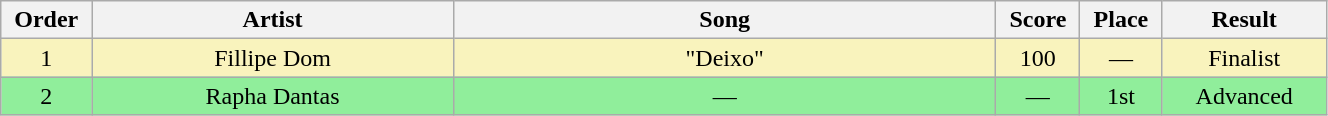<table class="wikitable" style="text-align:center; width:70%;">
<tr>
<th scope="col" width="05%">Order</th>
<th scope="col" width="22%">Artist</th>
<th scope="col" width="33%">Song</th>
<th scope="col" width="05%">Score</th>
<th scope="col" width="05%">Place</th>
<th scope="col" width="10%">Result</th>
</tr>
<tr bgcolor=F9F3BD>
<td>1</td>
<td>Fillipe Dom</td>
<td>"Deixo"</td>
<td>100</td>
<td>—</td>
<td>Finalist</td>
</tr>
<tr bgcolor=90EE9B>
<td>2</td>
<td>Rapha Dantas</td>
<td>—</td>
<td>—</td>
<td>1st</td>
<td>Advanced</td>
</tr>
</table>
